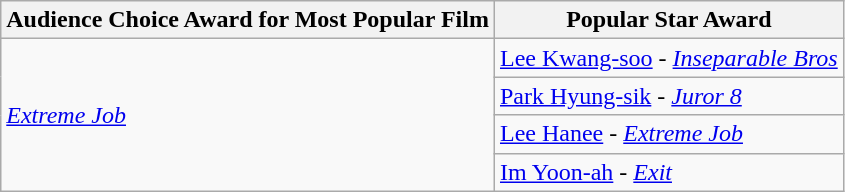<table class="wikitable">
<tr>
<th><strong>Audience Choice Award for Most Popular Film</strong></th>
<th><strong>Popular Star Award</strong></th>
</tr>
<tr>
<td rowspan="4"><em><a href='#'>Extreme Job</a></em></td>
<td><a href='#'>Lee Kwang-soo</a> - <em><a href='#'>Inseparable Bros</a></em></td>
</tr>
<tr>
<td><a href='#'>Park Hyung-sik</a> - <em><a href='#'>Juror 8</a></em></td>
</tr>
<tr>
<td><a href='#'>Lee Hanee</a> - <em><a href='#'>Extreme Job</a></em></td>
</tr>
<tr>
<td><a href='#'>Im Yoon-ah</a> - <em><a href='#'>Exit</a></em></td>
</tr>
</table>
